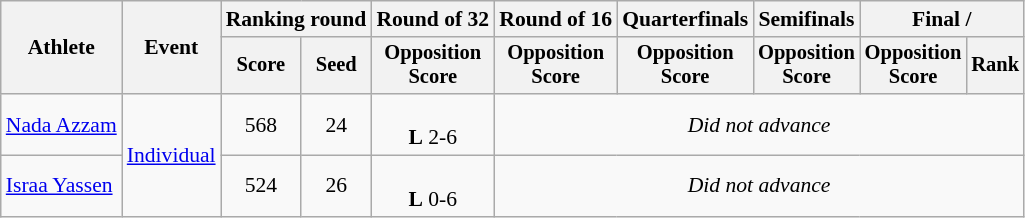<table class="wikitable" style="font-size:90%">
<tr>
<th rowspan=2>Athlete</th>
<th rowspan=2>Event</th>
<th colspan=2>Ranking round</th>
<th>Round of 32</th>
<th>Round of 16</th>
<th>Quarterfinals</th>
<th>Semifinals</th>
<th colspan=2>Final / </th>
</tr>
<tr style="font-size:95%">
<th>Score</th>
<th>Seed</th>
<th>Opposition<br>Score</th>
<th>Opposition<br>Score</th>
<th>Opposition<br>Score</th>
<th>Opposition<br>Score</th>
<th>Opposition<br>Score</th>
<th>Rank</th>
</tr>
<tr align=center>
<td align=left><a href='#'>Nada Azzam</a></td>
<td align=left rowspan=2><a href='#'>Individual</a></td>
<td>568</td>
<td>24</td>
<td><br><strong>L</strong> 2-6</td>
<td colspan=6><em>Did not advance</em></td>
</tr>
<tr align=center>
<td align=left><a href='#'>Israa Yassen</a></td>
<td>524</td>
<td>26</td>
<td><br><strong>L</strong> 0-6</td>
<td colspan=6><em>Did not advance</em></td>
</tr>
</table>
